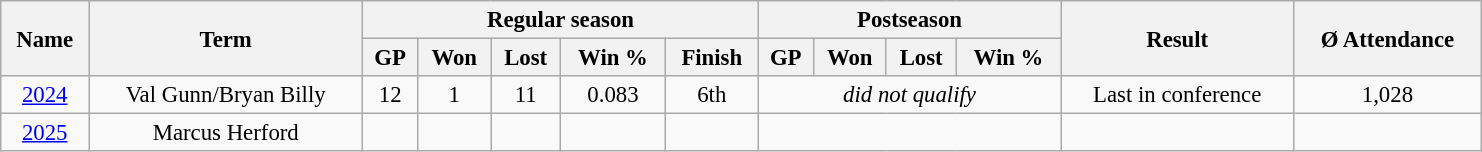<table class="wikitable" style="font-size: 95%; text-align:center; width:65em">
<tr>
<th rowspan="2">Name</th>
<th rowspan="2">Term</th>
<th colspan="5">Regular season</th>
<th colspan="4">Postseason</th>
<th rowspan="2">Result</th>
<th rowspan="2">Ø Attendance</th>
</tr>
<tr>
<th>GP</th>
<th>Won</th>
<th>Lost</th>
<th>Win %</th>
<th>Finish</th>
<th>GP</th>
<th>Won</th>
<th>Lost</th>
<th>Win %</th>
</tr>
<tr>
<td><a href='#'>2024</a></td>
<td>Val Gunn/Bryan Billy</td>
<td>12</td>
<td>1</td>
<td>11</td>
<td>0.083</td>
<td>6th </td>
<td colspan=4><em>did not qualify</em></td>
<td>Last in conference</td>
<td>1,028</td>
</tr>
<tr>
<td><a href='#'>2025</a></td>
<td>Marcus Herford</td>
<td></td>
<td></td>
<td></td>
<td></td>
<td></td>
<td colspan=4></td>
<td></td>
<td></td>
</tr>
</table>
